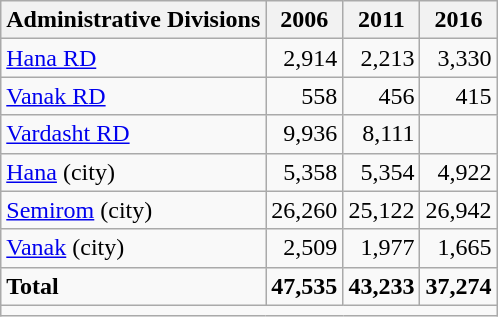<table class="wikitable">
<tr>
<th>Administrative Divisions</th>
<th>2006</th>
<th>2011</th>
<th>2016</th>
</tr>
<tr>
<td><a href='#'>Hana RD</a></td>
<td style="text-align: right;">2,914</td>
<td style="text-align: right;">2,213</td>
<td style="text-align: right;">3,330</td>
</tr>
<tr>
<td><a href='#'>Vanak RD</a></td>
<td style="text-align: right;">558</td>
<td style="text-align: right;">456</td>
<td style="text-align: right;">415</td>
</tr>
<tr>
<td><a href='#'>Vardasht RD</a></td>
<td style="text-align: right;">9,936</td>
<td style="text-align: right;">8,111</td>
<td style="text-align: right;"></td>
</tr>
<tr>
<td><a href='#'>Hana</a> (city)</td>
<td style="text-align: right;">5,358</td>
<td style="text-align: right;">5,354</td>
<td style="text-align: right;">4,922</td>
</tr>
<tr>
<td><a href='#'>Semirom</a> (city)</td>
<td style="text-align: right;">26,260</td>
<td style="text-align: right;">25,122</td>
<td style="text-align: right;">26,942</td>
</tr>
<tr>
<td><a href='#'>Vanak</a> (city)</td>
<td style="text-align: right;">2,509</td>
<td style="text-align: right;">1,977</td>
<td style="text-align: right;">1,665</td>
</tr>
<tr>
<td><strong>Total</strong></td>
<td style="text-align: right;"><strong>47,535</strong></td>
<td style="text-align: right;"><strong>43,233</strong></td>
<td style="text-align: right;"><strong>37,274</strong></td>
</tr>
<tr>
<td colspan=4></td>
</tr>
</table>
